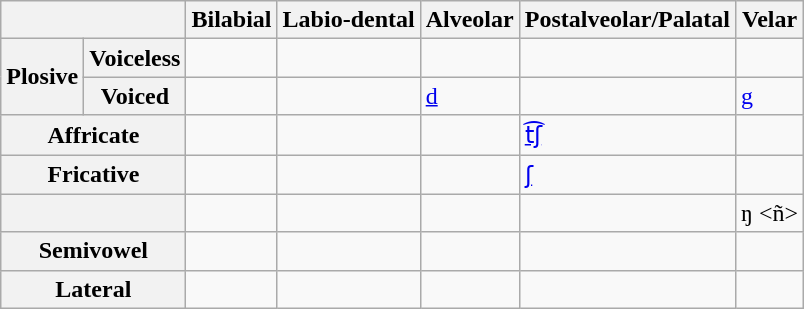<table class="wikitable">
<tr>
<th colspan="2"></th>
<th>Bilabial</th>
<th>Labio-dental</th>
<th>Alveolar</th>
<th>Postalveolar/Palatal</th>
<th>Velar</th>
</tr>
<tr>
<th rowspan="2">Plosive</th>
<th>Voiceless</th>
<td></td>
<td></td>
<td></td>
<td></td>
<td></td>
</tr>
<tr>
<th>Voiced</th>
<td></td>
<td></td>
<td><a href='#'>d</a></td>
<td></td>
<td><a href='#'>g</a></td>
</tr>
<tr>
<th colspan="2">Affricate</th>
<td></td>
<td></td>
<td></td>
<td><a href='#'>t͡ʃ</a> <c></td>
<td></td>
</tr>
<tr>
<th colspan="2">Fricative</th>
<td></td>
<td></td>
<td></td>
<td><a href='#'>ʃ</a> <x></td>
<td></td>
</tr>
<tr>
<th colspan="2"></th>
<td></td>
<td></td>
<td></td>
<td></td>
<td>ŋ <ñ></td>
</tr>
<tr>
<th colspan="2">Semivowel</th>
<td></td>
<td></td>
<td></td>
<td> <y></td>
<td></td>
</tr>
<tr>
<th colspan="2">Lateral</th>
<td></td>
<td></td>
<td></td>
<td></td>
<td></td>
</tr>
</table>
